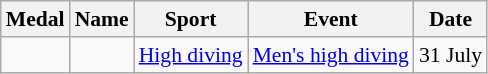<table class="wikitable sortable" style="font-size:90%">
<tr>
<th>Medal</th>
<th>Name</th>
<th>Sport</th>
<th>Event</th>
<th>Date</th>
</tr>
<tr>
<td></td>
<td></td>
<td><a href='#'>High diving</a></td>
<td><a href='#'>Men's high diving</a></td>
<td>31 July</td>
</tr>
</table>
